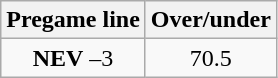<table class="wikitable">
<tr align="center">
<th style=>Pregame line</th>
<th style=>Over/under</th>
</tr>
<tr align="center">
<td><strong>NEV</strong> –3</td>
<td>70.5</td>
</tr>
</table>
